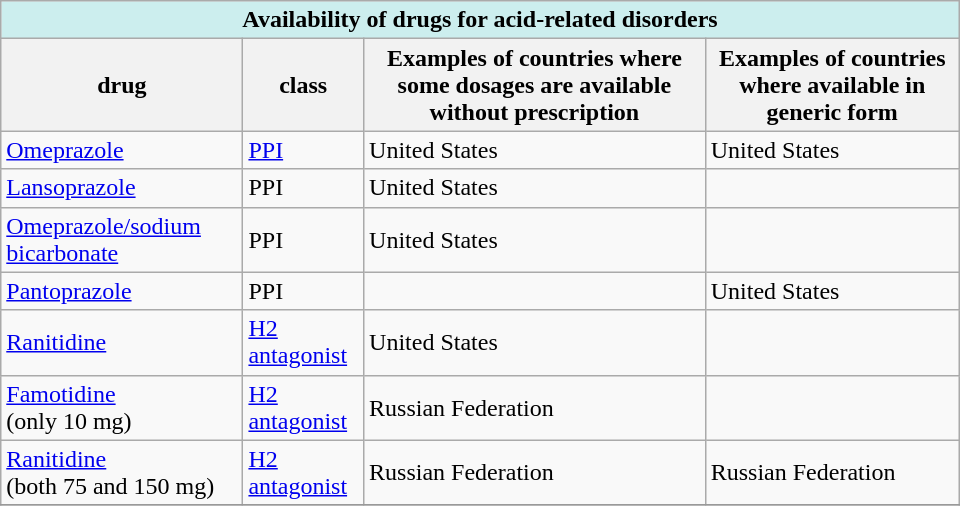<table class="wikitable" style="float:right; width:40em; border:solid 1px #999999; margin:0 0 1em 1em;">
<tr>
<th colspan="4" style="background-color: #CCEEEE;">Availability of drugs for acid-related disorders</th>
</tr>
<tr>
<th>drug</th>
<th>class</th>
<th>Examples of countries where some dosages are available without prescription</th>
<th>Examples of countries where available in generic form</th>
</tr>
<tr>
<td><a href='#'>Omeprazole</a></td>
<td><a href='#'>PPI</a></td>
<td>United States</td>
<td>United States</td>
</tr>
<tr>
<td><a href='#'>Lansoprazole</a></td>
<td>PPI</td>
<td>United States</td>
<td></td>
</tr>
<tr>
<td><a href='#'>Omeprazole/sodium bicarbonate</a></td>
<td>PPI</td>
<td>United States</td>
<td></td>
</tr>
<tr>
<td><a href='#'>Pantoprazole</a></td>
<td>PPI</td>
<td></td>
<td>United States</td>
</tr>
<tr>
<td><a href='#'>Ranitidine</a></td>
<td><a href='#'>H2 antagonist</a></td>
<td>United States</td>
<td></td>
</tr>
<tr>
<td><a href='#'>Famotidine</a><br>(only 10 mg)</td>
<td><a href='#'>H2 antagonist</a></td>
<td>Russian Federation</td>
<td></td>
</tr>
<tr>
<td><a href='#'>Ranitidine</a><br> (both 75 and 150 mg)</td>
<td><a href='#'>H2 antagonist</a></td>
<td>Russian Federation</td>
<td>Russian Federation</td>
</tr>
<tr>
</tr>
</table>
